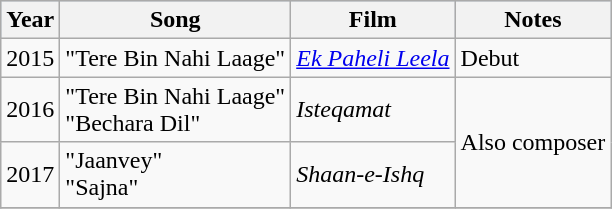<table class="wikitable">
<tr style="background:#b0c4de; text-align:center;">
<th>Year</th>
<th>Song</th>
<th>Film</th>
<th>Notes</th>
</tr>
<tr>
<td>2015</td>
<td>"Tere Bin Nahi Laage"</td>
<td><em><a href='#'>Ek Paheli Leela</a></em></td>
<td>Debut</td>
</tr>
<tr>
<td>2016</td>
<td>"Tere Bin Nahi Laage"<br>"Bechara Dil"</td>
<td><em>Isteqamat</em></td>
<td rowspan="2">Also composer</td>
</tr>
<tr>
<td>2017</td>
<td>"Jaanvey"<br>"Sajna"</td>
<td><em>Shaan-e-Ishq</em></td>
</tr>
<tr>
</tr>
</table>
